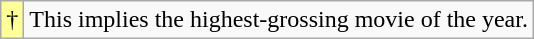<table class="wikitable">
<tr>
<td style="background-color:#FFFF99">†</td>
<td>This implies the highest-grossing movie of the year.</td>
</tr>
</table>
